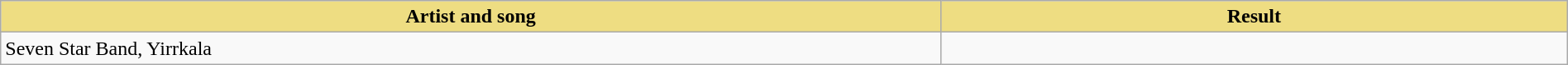<table class="wikitable" width=100%>
<tr>
<th style="width:15%;background:#EEDD82;">Artist and song</th>
<th style="width:10%;background:#EEDD82;">Result</th>
</tr>
<tr>
<td>Seven Star Band, Yirrkala</td>
<td></td>
</tr>
</table>
